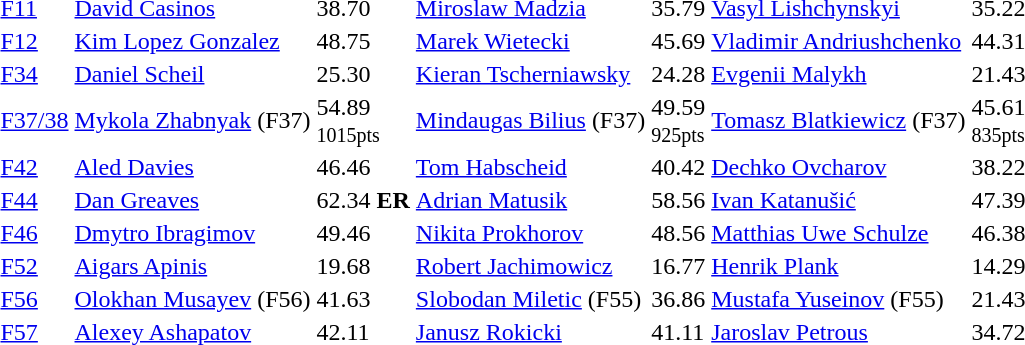<table>
<tr>
<td><a href='#'>F11</a></td>
<td><a href='#'>David Casinos</a><br></td>
<td>38.70</td>
<td><a href='#'>Miroslaw Madzia</a><br></td>
<td>35.79</td>
<td><a href='#'>Vasyl Lishchynskyi</a><br></td>
<td>35.22</td>
</tr>
<tr>
<td><a href='#'>F12</a></td>
<td><a href='#'>Kim Lopez Gonzalez</a><br></td>
<td>48.75</td>
<td><a href='#'>Marek Wietecki</a><br></td>
<td>45.69</td>
<td><a href='#'>Vladimir Andriushchenko</a><br></td>
<td>44.31</td>
</tr>
<tr>
<td><a href='#'>F34</a></td>
<td><a href='#'>Daniel Scheil</a><br></td>
<td>25.30</td>
<td><a href='#'>Kieran Tscherniawsky</a><br></td>
<td>24.28</td>
<td><a href='#'>Evgenii Malykh</a><br></td>
<td>21.43</td>
</tr>
<tr>
<td><a href='#'>F37/38</a></td>
<td><a href='#'>Mykola Zhabnyak</a> (F37)<br></td>
<td>54.89<br><small>1015pts</small></td>
<td><a href='#'>Mindaugas Bilius</a> (F37)<br></td>
<td>49.59<br><small>925pts</small></td>
<td><a href='#'>Tomasz Blatkiewicz</a> (F37)<br></td>
<td>45.61<br><small>835pts</small></td>
</tr>
<tr>
<td><a href='#'>F42</a></td>
<td><a href='#'>Aled Davies</a><br></td>
<td>46.46</td>
<td><a href='#'>Tom Habscheid</a><br></td>
<td>40.42</td>
<td><a href='#'>Dechko Ovcharov</a><br></td>
<td>38.22</td>
</tr>
<tr>
<td><a href='#'>F44</a></td>
<td><a href='#'>Dan Greaves</a><br></td>
<td>62.34 <strong>ER</strong></td>
<td><a href='#'>Adrian Matusik</a><br></td>
<td>58.56</td>
<td><a href='#'>Ivan Katanušić</a><br></td>
<td>47.39</td>
</tr>
<tr>
<td><a href='#'>F46</a></td>
<td><a href='#'>Dmytro Ibragimov</a><br></td>
<td>49.46</td>
<td><a href='#'>Nikita Prokhorov</a><br></td>
<td>48.56</td>
<td><a href='#'>Matthias Uwe Schulze</a><br></td>
<td>46.38</td>
</tr>
<tr>
<td><a href='#'>F52</a></td>
<td><a href='#'>Aigars Apinis</a><br></td>
<td>19.68</td>
<td><a href='#'>Robert Jachimowicz</a><br></td>
<td>16.77</td>
<td><a href='#'>Henrik Plank</a><br></td>
<td>14.29</td>
</tr>
<tr>
<td><a href='#'>F56</a></td>
<td><a href='#'>Olokhan Musayev</a> (F56)<br></td>
<td>41.63</td>
<td><a href='#'>Slobodan Miletic</a> (F55)<br></td>
<td>36.86</td>
<td><a href='#'>Mustafa Yuseinov</a> (F55)<br></td>
<td>21.43</td>
</tr>
<tr>
<td><a href='#'>F57</a></td>
<td><a href='#'>Alexey Ashapatov</a><br></td>
<td>42.11</td>
<td><a href='#'>Janusz Rokicki</a><br></td>
<td>41.11</td>
<td><a href='#'>Jaroslav Petrous</a><br></td>
<td>34.72</td>
</tr>
</table>
